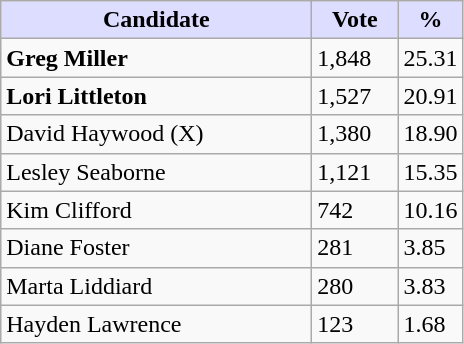<table class="wikitable">
<tr>
<th style="background:#ddf; width:200px;">Candidate</th>
<th style="background:#ddf; width:50px;">Vote</th>
<th style="background:#ddf; width:30px;">%</th>
</tr>
<tr>
<td><strong>Greg Miller</strong></td>
<td>1,848</td>
<td>25.31</td>
</tr>
<tr>
<td><strong>Lori Littleton</strong></td>
<td>1,527</td>
<td>20.91</td>
</tr>
<tr>
<td>David Haywood (X)</td>
<td>1,380</td>
<td>18.90</td>
</tr>
<tr>
<td>Lesley Seaborne</td>
<td>1,121</td>
<td>15.35</td>
</tr>
<tr>
<td>Kim Clifford</td>
<td>742</td>
<td>10.16</td>
</tr>
<tr>
<td>Diane Foster</td>
<td>281</td>
<td>3.85</td>
</tr>
<tr>
<td>Marta Liddiard</td>
<td>280</td>
<td>3.83</td>
</tr>
<tr>
<td>Hayden Lawrence</td>
<td>123</td>
<td>1.68</td>
</tr>
</table>
